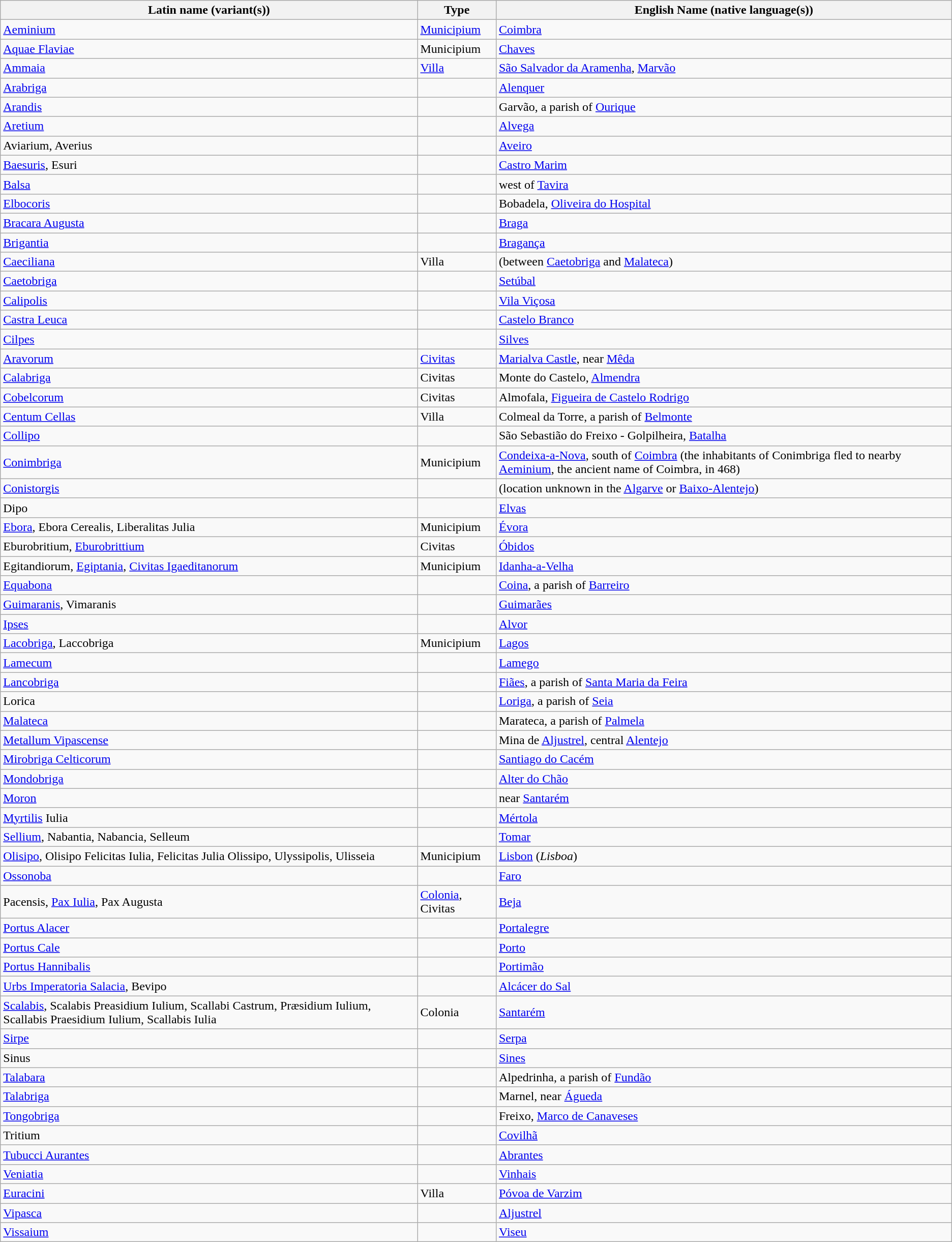<table class="wikitable sortable">
<tr>
<th>Latin name (variant(s))</th>
<th>Type</th>
<th>English Name (native language(s))</th>
</tr>
<tr>
<td><a href='#'>Aeminium</a></td>
<td><a href='#'>Municipium</a></td>
<td><a href='#'>Coimbra</a></td>
</tr>
<tr>
<td><a href='#'>Aquae Flaviae</a></td>
<td>Municipium</td>
<td><a href='#'>Chaves</a></td>
</tr>
<tr>
<td><a href='#'>Ammaia</a></td>
<td><a href='#'>Villa</a></td>
<td><a href='#'>São Salvador da Aramenha</a>, <a href='#'>Marvão</a></td>
</tr>
<tr>
<td><a href='#'>Arabriga</a></td>
<td></td>
<td><a href='#'>Alenquer</a></td>
</tr>
<tr>
<td><a href='#'>Arandis</a></td>
<td></td>
<td>Garvão, a parish of <a href='#'>Ourique</a></td>
</tr>
<tr>
<td><a href='#'>Aretium</a></td>
<td></td>
<td><a href='#'>Alvega</a></td>
</tr>
<tr>
<td>Aviarium, Averius</td>
<td></td>
<td><a href='#'>Aveiro</a></td>
</tr>
<tr>
<td><a href='#'>Baesuris</a>, Esuri</td>
<td></td>
<td><a href='#'>Castro Marim</a></td>
</tr>
<tr>
<td><a href='#'>Balsa</a></td>
<td></td>
<td>west of <a href='#'>Tavira</a></td>
</tr>
<tr>
<td><a href='#'>Elbocoris</a></td>
<td></td>
<td>Bobadela, <a href='#'>Oliveira do Hospital</a></td>
</tr>
<tr>
<td><a href='#'>Bracara Augusta</a></td>
<td></td>
<td><a href='#'>Braga</a></td>
</tr>
<tr>
<td><a href='#'>Brigantia</a></td>
<td></td>
<td><a href='#'>Bragança</a></td>
</tr>
<tr>
<td><a href='#'>Caeciliana</a></td>
<td>Villa</td>
<td>(between <a href='#'>Caetobriga</a> and <a href='#'>Malateca</a>)</td>
</tr>
<tr>
<td><a href='#'>Caetobriga</a></td>
<td></td>
<td><a href='#'>Setúbal</a></td>
</tr>
<tr>
<td><a href='#'>Calipolis</a></td>
<td></td>
<td><a href='#'>Vila Viçosa</a></td>
</tr>
<tr>
<td><a href='#'>Castra Leuca</a></td>
<td></td>
<td><a href='#'>Castelo Branco</a></td>
</tr>
<tr>
<td><a href='#'>Cilpes</a></td>
<td></td>
<td><a href='#'>Silves</a></td>
</tr>
<tr>
<td><a href='#'>Aravorum</a></td>
<td><a href='#'>Civitas</a></td>
<td><a href='#'>Marialva Castle</a>, near <a href='#'>Mêda</a></td>
</tr>
<tr>
<td><a href='#'>Calabriga</a></td>
<td>Civitas</td>
<td>Monte do Castelo, <a href='#'>Almendra</a></td>
</tr>
<tr>
<td><a href='#'>Cobelcorum</a></td>
<td>Civitas</td>
<td>Almofala, <a href='#'>Figueira de Castelo Rodrigo</a></td>
</tr>
<tr>
<td><a href='#'>Centum Cellas</a></td>
<td>Villa</td>
<td>Colmeal da Torre, a parish of <a href='#'>Belmonte</a></td>
</tr>
<tr>
<td><a href='#'>Collipo</a></td>
<td></td>
<td>São Sebastião do Freixo - Golpilheira, <a href='#'>Batalha</a></td>
</tr>
<tr>
<td><a href='#'>Conimbriga</a></td>
<td>Municipium</td>
<td><a href='#'>Condeixa-a-Nova</a>, south of <a href='#'>Coimbra</a> (the inhabitants of Conimbriga fled to nearby <a href='#'>Aeminium</a>, the ancient name of Coimbra, in 468)</td>
</tr>
<tr>
<td><a href='#'>Conistorgis</a></td>
<td></td>
<td>(location unknown in the <a href='#'>Algarve</a> or <a href='#'>Baixo-Alentejo</a>)</td>
</tr>
<tr>
<td>Dipo</td>
<td></td>
<td><a href='#'>Elvas</a></td>
</tr>
<tr>
<td><a href='#'>Ebora</a>, Ebora Cerealis, Liberalitas Julia</td>
<td>Municipium</td>
<td><a href='#'>Évora</a></td>
</tr>
<tr>
<td>Eburobritium, <a href='#'>Eburobrittium</a></td>
<td>Civitas</td>
<td><a href='#'>Óbidos</a></td>
</tr>
<tr>
<td>Egitandiorum, <a href='#'>Egiptania</a>, <a href='#'>Civitas Igaeditanorum</a></td>
<td>Municipium</td>
<td><a href='#'>Idanha-a-Velha</a></td>
</tr>
<tr>
<td><a href='#'>Equabona</a></td>
<td></td>
<td><a href='#'>Coina</a>, a parish of <a href='#'>Barreiro</a></td>
</tr>
<tr>
<td><a href='#'>Guimaranis</a>, Vimaranis</td>
<td></td>
<td><a href='#'>Guimarães</a></td>
</tr>
<tr>
<td><a href='#'>Ipses</a></td>
<td></td>
<td><a href='#'>Alvor</a></td>
</tr>
<tr>
<td><a href='#'>Lacobriga</a>, Laccobriga</td>
<td>Municipium</td>
<td><a href='#'>Lagos</a></td>
</tr>
<tr>
<td><a href='#'>Lamecum</a></td>
<td></td>
<td><a href='#'>Lamego</a></td>
</tr>
<tr>
<td><a href='#'>Lancobriga</a></td>
<td></td>
<td><a href='#'>Fiães</a>, a parish of <a href='#'>Santa Maria da Feira</a></td>
</tr>
<tr>
<td>Lorica</td>
<td></td>
<td><a href='#'>Loriga</a>, a parish of <a href='#'>Seia</a></td>
</tr>
<tr>
<td><a href='#'>Malateca</a></td>
<td></td>
<td>Marateca, a parish of <a href='#'>Palmela</a></td>
</tr>
<tr>
<td><a href='#'>Metallum Vipascense</a></td>
<td></td>
<td>Mina de <a href='#'>Aljustrel</a>, central <a href='#'>Alentejo</a></td>
</tr>
<tr>
<td><a href='#'>Mirobriga Celticorum</a></td>
<td></td>
<td><a href='#'>Santiago do Cacém</a></td>
</tr>
<tr>
<td><a href='#'>Mondobriga</a></td>
<td></td>
<td><a href='#'>Alter do Chão</a></td>
</tr>
<tr>
<td><a href='#'>Moron</a></td>
<td></td>
<td>near <a href='#'>Santarém</a></td>
</tr>
<tr>
<td><a href='#'>Myrtilis</a> Iulia</td>
<td></td>
<td><a href='#'>Mértola</a></td>
</tr>
<tr>
<td><a href='#'>Sellium</a>, Nabantia, Nabancia, Selleum</td>
<td></td>
<td><a href='#'>Tomar</a></td>
</tr>
<tr>
<td><a href='#'>Olisipo</a>, Olisipo Felicitas Iulia, Felicitas Julia Olissipo, Ulyssipolis, Ulisseia</td>
<td>Municipium</td>
<td><a href='#'>Lisbon</a> (<em>Lisboa</em>)</td>
</tr>
<tr>
<td><a href='#'>Ossonoba</a></td>
<td></td>
<td><a href='#'>Faro</a></td>
</tr>
<tr>
<td>Pacensis, <a href='#'>Pax Iulia</a>, Pax Augusta</td>
<td><a href='#'>Colonia</a>, Civitas</td>
<td><a href='#'>Beja</a></td>
</tr>
<tr>
<td><a href='#'>Portus Alacer</a></td>
<td></td>
<td><a href='#'>Portalegre</a></td>
</tr>
<tr>
<td><a href='#'>Portus Cale</a></td>
<td></td>
<td><a href='#'>Porto</a></td>
</tr>
<tr>
<td><a href='#'>Portus Hannibalis</a></td>
<td></td>
<td><a href='#'>Portimão</a></td>
</tr>
<tr>
<td><a href='#'>Urbs Imperatoria Salacia</a>, Bevipo</td>
<td></td>
<td><a href='#'>Alcácer do Sal</a></td>
</tr>
<tr>
<td><a href='#'>Scalabis</a>, Scalabis Preasidium Iulium, Scallabi Castrum, Præsidium Iulium, Scallabis Praesidium Iulium, Scallabis Iulia</td>
<td>Colonia</td>
<td><a href='#'>Santarém</a></td>
</tr>
<tr>
<td><a href='#'>Sirpe</a></td>
<td></td>
<td><a href='#'>Serpa</a></td>
</tr>
<tr>
<td>Sinus</td>
<td></td>
<td><a href='#'>Sines</a></td>
</tr>
<tr>
<td><a href='#'>Talabara</a></td>
<td></td>
<td>Alpedrinha, a parish of <a href='#'>Fundão</a></td>
</tr>
<tr>
<td><a href='#'>Talabriga</a></td>
<td></td>
<td>Marnel, near <a href='#'>Águeda</a></td>
</tr>
<tr>
<td><a href='#'>Tongobriga</a></td>
<td></td>
<td>Freixo, <a href='#'>Marco de Canaveses</a></td>
</tr>
<tr>
<td>Tritium</td>
<td></td>
<td><a href='#'>Covilhã</a></td>
</tr>
<tr>
<td><a href='#'>Tubucci Aurantes</a></td>
<td></td>
<td><a href='#'>Abrantes</a></td>
</tr>
<tr>
<td><a href='#'>Veniatia</a></td>
<td></td>
<td><a href='#'>Vinhais</a></td>
</tr>
<tr>
<td><a href='#'>Euracini</a></td>
<td>Villa</td>
<td><a href='#'>Póvoa de Varzim</a></td>
</tr>
<tr>
<td><a href='#'>Vipasca</a></td>
<td></td>
<td><a href='#'>Aljustrel</a></td>
</tr>
<tr>
<td><a href='#'>Vissaium</a></td>
<td></td>
<td><a href='#'>Viseu</a></td>
</tr>
</table>
